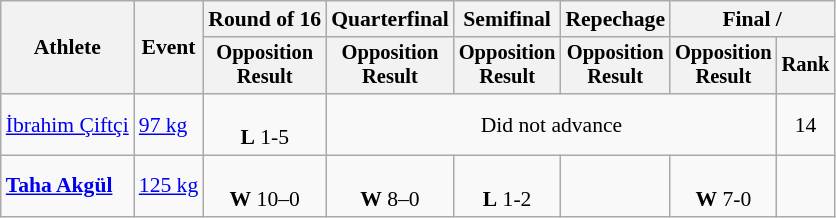<table class="wikitable" style="font-size:90%">
<tr>
<th rowspan=2>Athlete</th>
<th rowspan=2>Event</th>
<th>Round of 16</th>
<th>Quarterfinal</th>
<th>Semifinal</th>
<th>Repechage</th>
<th colspan=2>Final / </th>
</tr>
<tr style="font-size: 95%">
<th>Opposition<br>Result</th>
<th>Opposition<br>Result</th>
<th>Opposition<br>Result</th>
<th>Opposition<br>Result</th>
<th>Opposition<br>Result</th>
<th>Rank</th>
</tr>
<tr align=center>
<td align=left><a href='#'>İbrahim Çiftçi</a></td>
<td align=left><a href='#'>97 kg</a></td>
<td><br><strong>L</strong> 1-5</td>
<td colspan=4>Did not advance</td>
<td>14</td>
</tr>
<tr align=center>
<td align=left><strong><a href='#'>Taha Akgül</a></strong></td>
<td align=left><a href='#'>125 kg</a></td>
<td><br><strong>W</strong> 10–0</td>
<td><br><strong>W</strong> 8–0</td>
<td><br><strong>L</strong> 1-2</td>
<td></td>
<td><br><strong>W</strong> 7-0</td>
<td></td>
</tr>
</table>
